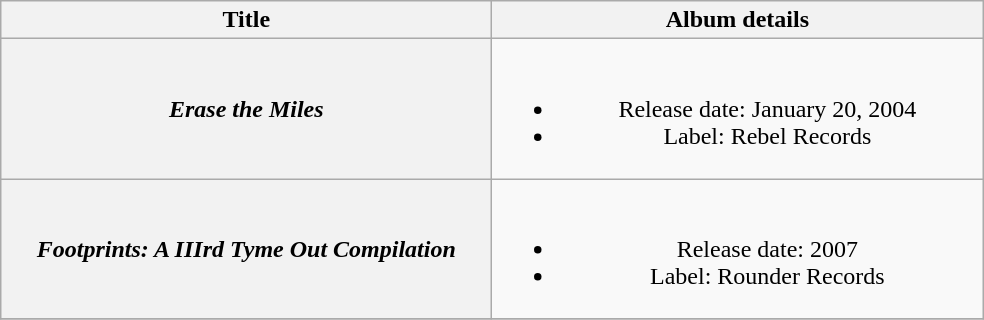<table class="wikitable plainrowheaders" style="text-align:center;">
<tr>
<th style="width:20em;">Title</th>
<th style="width:20em;">Album details</th>
</tr>
<tr>
<th scope="row"><em>Erase the Miles</em></th>
<td><br><ul><li>Release date: January 20, 2004</li><li>Label: Rebel Records</li></ul></td>
</tr>
<tr>
<th scope="row"><em>Footprints: A IIIrd Tyme Out Compilation</em></th>
<td><br><ul><li>Release date: 2007</li><li>Label: Rounder Records</li></ul></td>
</tr>
<tr>
</tr>
</table>
